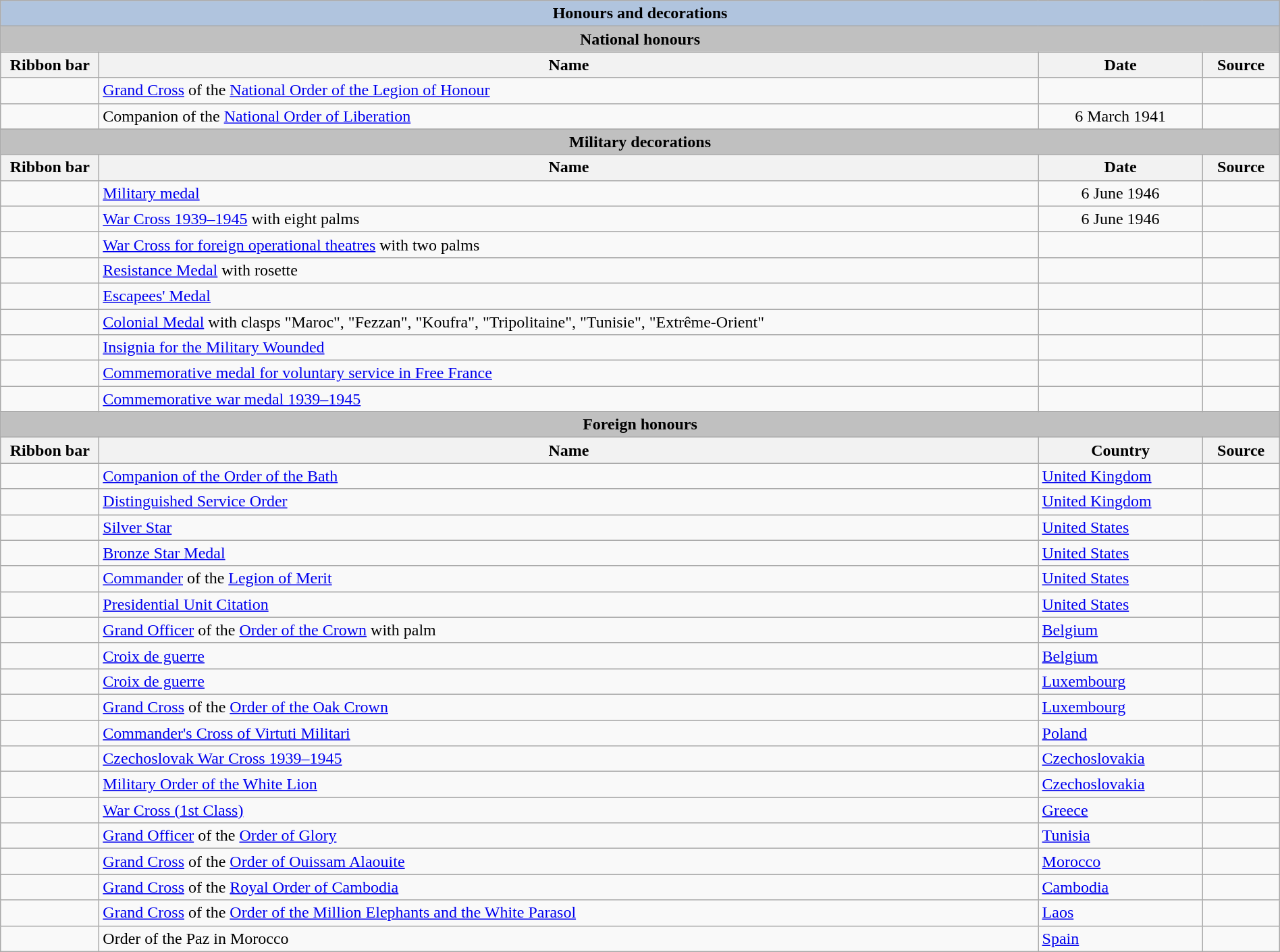<table class="wikitable mw-collapsible mw-collapsed"  style="width: 100%">
<tr>
<th colspan="4" style="background: lightsteelblue">Honours and decorations</th>
</tr>
<tr>
<th colspan="4" style="background: silver">National honours</th>
</tr>
<tr>
<th style="width:90px;">Ribbon bar</th>
<th>Name</th>
<th>Date</th>
<th>Source</th>
</tr>
<tr>
<td></td>
<td><a href='#'>Grand Cross</a> of the <a href='#'>National Order of the Legion of Honour</a></td>
<td align="center"></td>
<td align="center"></td>
</tr>
<tr>
<td></td>
<td>Companion of the <a href='#'>National Order of Liberation</a></td>
<td align="center">6 March 1941</td>
<td align="center"></td>
</tr>
<tr>
<th colspan="4" style="background: silver">Military decorations</th>
</tr>
<tr>
<th style="width:90px;">Ribbon bar</th>
<th>Name</th>
<th>Date</th>
<th>Source</th>
</tr>
<tr>
<td></td>
<td><a href='#'>Military medal</a></td>
<td align="center">6 June 1946</td>
<td align="center"></td>
</tr>
<tr>
<td></td>
<td><a href='#'>War Cross 1939–1945</a> with eight palms</td>
<td align="center">6 June 1946</td>
<td align="center"></td>
</tr>
<tr>
<td></td>
<td><a href='#'>War Cross for foreign operational theatres</a> with two palms</td>
<td align="center"></td>
<td align="center"></td>
</tr>
<tr>
<td></td>
<td><a href='#'>Resistance Medal</a> with rosette</td>
<td align="center"></td>
<td align="center"></td>
</tr>
<tr>
<td></td>
<td><a href='#'>Escapees' Medal</a></td>
<td align="center"></td>
<td align="center"></td>
</tr>
<tr>
<td></td>
<td><a href='#'>Colonial Medal</a> with clasps "Maroc", "Fezzan", "Koufra", "Tripolitaine", "Tunisie", "Extrême-Orient"</td>
<td align="center"></td>
<td align="center"></td>
</tr>
<tr>
<td></td>
<td><a href='#'>Insignia for the Military Wounded</a></td>
<td align="center"></td>
<td align="center"></td>
</tr>
<tr>
<td></td>
<td><a href='#'>Commemorative medal for voluntary service in Free France</a></td>
<td align="center"></td>
<td align="center"></td>
</tr>
<tr>
<td></td>
<td><a href='#'>Commemorative war medal 1939–1945</a></td>
<td align="center"></td>
<td align="center"></td>
</tr>
<tr>
<th colspan="4" style="background: silver">Foreign honours</th>
</tr>
<tr>
<th style="width:90px;">Ribbon bar</th>
<th>Name</th>
<th>Country</th>
<th>Source</th>
</tr>
<tr>
<td></td>
<td><a href='#'>Companion of the Order of the Bath</a></td>
<td><a href='#'>United Kingdom</a></td>
<td align="center"></td>
</tr>
<tr>
<td></td>
<td><a href='#'>Distinguished Service Order</a></td>
<td><a href='#'>United Kingdom</a></td>
<td align="center"></td>
</tr>
<tr>
<td></td>
<td><a href='#'>Silver Star</a></td>
<td><a href='#'>United States</a></td>
<td align="center"></td>
</tr>
<tr>
<td></td>
<td><a href='#'>Bronze Star Medal</a></td>
<td><a href='#'>United States</a></td>
<td align="center"></td>
</tr>
<tr>
<td></td>
<td><a href='#'>Commander</a> of the <a href='#'>Legion of Merit</a></td>
<td><a href='#'>United States</a></td>
<td align="center"></td>
</tr>
<tr>
<td></td>
<td><a href='#'>Presidential Unit Citation</a></td>
<td><a href='#'>United States</a></td>
<td align="center"></td>
</tr>
<tr>
<td></td>
<td><a href='#'>Grand Officer</a> of the <a href='#'>Order of the Crown</a> with palm</td>
<td><a href='#'>Belgium</a></td>
<td align="center"></td>
</tr>
<tr>
<td></td>
<td><a href='#'>Croix de guerre</a></td>
<td><a href='#'>Belgium</a></td>
<td align="center"></td>
</tr>
<tr>
<td></td>
<td><a href='#'>Croix de guerre</a></td>
<td><a href='#'>Luxembourg</a></td>
<td align="center"></td>
</tr>
<tr>
<td></td>
<td><a href='#'>Grand Cross</a> of the <a href='#'>Order of the Oak Crown</a></td>
<td><a href='#'>Luxembourg</a></td>
<td align="center"></td>
</tr>
<tr>
<td></td>
<td><a href='#'>Commander's Cross of Virtuti Militari</a></td>
<td><a href='#'>Poland</a></td>
<td align="center"></td>
</tr>
<tr>
<td></td>
<td><a href='#'>Czechoslovak War Cross 1939–1945</a></td>
<td><a href='#'>Czechoslovakia</a></td>
<td align="center"></td>
</tr>
<tr>
<td></td>
<td><a href='#'>Military Order of the White Lion</a></td>
<td><a href='#'>Czechoslovakia</a></td>
<td align="center"></td>
</tr>
<tr>
<td></td>
<td><a href='#'>War Cross (1st Class)</a></td>
<td><a href='#'>Greece</a></td>
<td align="center"></td>
</tr>
<tr>
<td></td>
<td><a href='#'>Grand Officer</a> of the <a href='#'>Order of Glory</a></td>
<td><a href='#'>Tunisia</a></td>
<td align="center"></td>
</tr>
<tr>
<td></td>
<td><a href='#'>Grand Cross</a> of the <a href='#'>Order of Ouissam Alaouite</a></td>
<td><a href='#'>Morocco</a></td>
<td align="center"></td>
</tr>
<tr>
<td></td>
<td><a href='#'>Grand Cross</a> of the <a href='#'>Royal Order of Cambodia</a></td>
<td><a href='#'>Cambodia</a></td>
<td align="center"></td>
</tr>
<tr>
<td></td>
<td><a href='#'>Grand Cross</a> of the <a href='#'>Order of the Million Elephants and the White Parasol</a></td>
<td><a href='#'>Laos</a></td>
<td align="center"></td>
</tr>
<tr>
<td></td>
<td>Order of the Paz in Morocco</td>
<td><a href='#'>Spain</a></td>
<td align="center"></td>
</tr>
</table>
